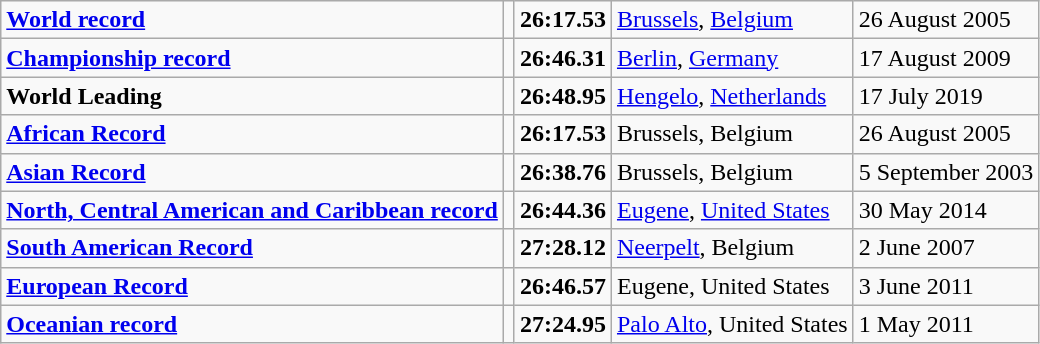<table class="wikitable">
<tr>
<td><strong><a href='#'>World record</a></strong></td>
<td></td>
<td><strong>26:17.53</strong></td>
<td><a href='#'>Brussels</a>, <a href='#'>Belgium</a></td>
<td>26 August 2005</td>
</tr>
<tr>
<td><strong><a href='#'>Championship record</a></strong></td>
<td></td>
<td><strong>26:46.31</strong></td>
<td><a href='#'>Berlin</a>, <a href='#'>Germany</a></td>
<td>17 August 2009</td>
</tr>
<tr>
<td><strong>World Leading</strong></td>
<td></td>
<td><strong>26:48.95</strong></td>
<td><a href='#'>Hengelo</a>, <a href='#'>Netherlands</a></td>
<td>17 July 2019</td>
</tr>
<tr>
<td><strong><a href='#'>African Record</a></strong></td>
<td></td>
<td><strong>26:17.53</strong></td>
<td>Brussels, Belgium</td>
<td>26 August 2005</td>
</tr>
<tr>
<td><strong><a href='#'>Asian Record</a></strong></td>
<td></td>
<td><strong>26:38.76</strong></td>
<td>Brussels, Belgium</td>
<td>5 September 2003</td>
</tr>
<tr>
<td><strong><a href='#'>North, Central American and Caribbean record</a></strong></td>
<td></td>
<td><strong>26:44.36</strong></td>
<td><a href='#'>Eugene</a>, <a href='#'>United States</a></td>
<td>30 May 2014</td>
</tr>
<tr>
<td><strong><a href='#'>South American Record</a></strong></td>
<td></td>
<td><strong>27:28.12</strong></td>
<td><a href='#'>Neerpelt</a>, Belgium</td>
<td>2 June 2007</td>
</tr>
<tr>
<td><strong><a href='#'>European Record</a></strong></td>
<td></td>
<td><strong>26:46.57</strong></td>
<td>Eugene, United States</td>
<td>3 June 2011</td>
</tr>
<tr>
<td><strong><a href='#'>Oceanian record</a></strong></td>
<td></td>
<td><strong>27:24.95</strong></td>
<td><a href='#'>Palo Alto</a>, United States</td>
<td>1 May 2011</td>
</tr>
</table>
